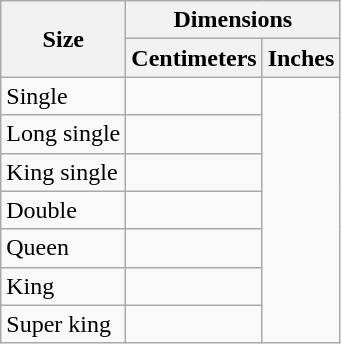<table class="wikitable">
<tr>
<th rowspan="2" scope="col">Size</th>
<th colspan="2" scope="col">Dimensions</th>
</tr>
<tr>
<th>Centimeters</th>
<th>Inches</th>
</tr>
<tr>
<td>Single</td>
<td></td>
</tr>
<tr>
<td>Long single</td>
<td></td>
</tr>
<tr>
<td>King single</td>
<td></td>
</tr>
<tr>
<td>Double</td>
<td></td>
</tr>
<tr>
<td>Queen</td>
<td></td>
</tr>
<tr>
<td>King</td>
<td></td>
</tr>
<tr>
<td>Super king</td>
<td></td>
</tr>
</table>
